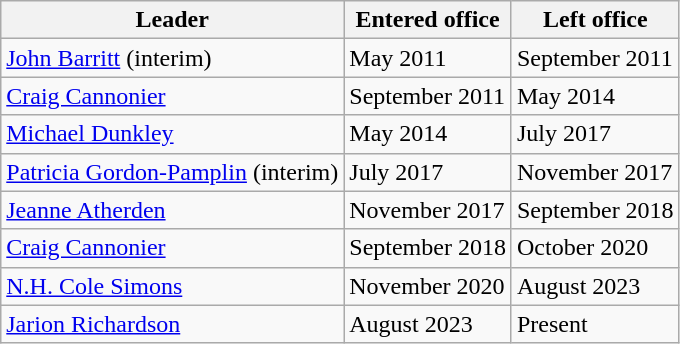<table class=wikitable>
<tr>
<th>Leader</th>
<th>Entered office</th>
<th>Left office</th>
</tr>
<tr>
<td><a href='#'>John Barritt</a> (interim)</td>
<td>May 2011</td>
<td>September 2011</td>
</tr>
<tr>
<td><a href='#'>Craig Cannonier</a></td>
<td>September 2011</td>
<td>May 2014</td>
</tr>
<tr>
<td><a href='#'>Michael Dunkley</a></td>
<td>May 2014</td>
<td>July 2017</td>
</tr>
<tr>
<td><a href='#'>Patricia Gordon-Pamplin</a> (interim)</td>
<td>July 2017</td>
<td>November 2017</td>
</tr>
<tr>
<td><a href='#'>Jeanne Atherden</a></td>
<td>November 2017</td>
<td>September 2018</td>
</tr>
<tr>
<td><a href='#'>Craig Cannonier</a></td>
<td>September 2018</td>
<td>October 2020</td>
</tr>
<tr>
<td><a href='#'>N.H. Cole Simons</a></td>
<td>November 2020</td>
<td>August 2023</td>
</tr>
<tr }>
<td><a href='#'>Jarion Richardson</a></td>
<td>August 2023</td>
<td>Present</td>
</tr>
</table>
